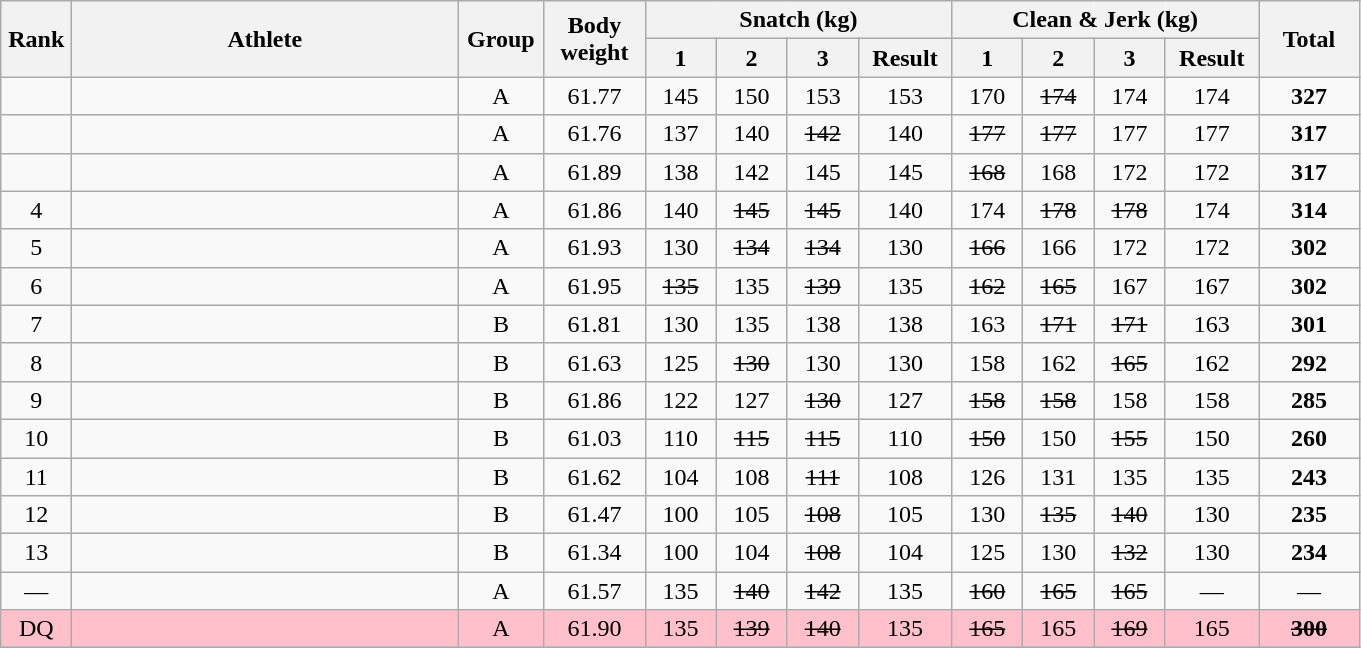<table class = "wikitable" style="text-align:center;">
<tr>
<th rowspan=2 width=40>Rank</th>
<th rowspan=2 width=250>Athlete</th>
<th rowspan=2 width=50>Group</th>
<th rowspan=2 width=60>Body weight</th>
<th colspan=4>Snatch (kg)</th>
<th colspan=4>Clean & Jerk (kg)</th>
<th rowspan=2 width=60>Total</th>
</tr>
<tr>
<th width=40>1</th>
<th width=40>2</th>
<th width=40>3</th>
<th width=55>Result</th>
<th width=40>1</th>
<th width=40>2</th>
<th width=40>3</th>
<th width=55>Result</th>
</tr>
<tr>
<td></td>
<td align=left></td>
<td>A</td>
<td>61.77</td>
<td>145</td>
<td>150</td>
<td>153</td>
<td>153</td>
<td>170</td>
<td><s>174</s></td>
<td>174</td>
<td>174</td>
<td><strong>327</strong></td>
</tr>
<tr>
<td></td>
<td align=left></td>
<td>A</td>
<td>61.76</td>
<td>137</td>
<td>140</td>
<td><s>142</s></td>
<td>140</td>
<td><s>177</s></td>
<td><s>177</s></td>
<td>177</td>
<td>177</td>
<td><strong>317</strong></td>
</tr>
<tr>
<td></td>
<td align=left></td>
<td>A</td>
<td>61.89</td>
<td>138</td>
<td>142</td>
<td>145</td>
<td>145</td>
<td><s>168</s></td>
<td>168</td>
<td>172</td>
<td>172</td>
<td><strong>317</strong></td>
</tr>
<tr>
<td>4</td>
<td align=left></td>
<td>A</td>
<td>61.86</td>
<td>140</td>
<td><s>145</s></td>
<td><s>145</s></td>
<td>140</td>
<td>174</td>
<td><s>178</s></td>
<td><s>178</s></td>
<td>174</td>
<td><strong>314</strong></td>
</tr>
<tr>
<td>5</td>
<td align=left></td>
<td>A</td>
<td>61.93</td>
<td>130</td>
<td><s>134</s></td>
<td><s>134</s></td>
<td>130</td>
<td><s>166</s></td>
<td>166</td>
<td>172</td>
<td>172</td>
<td><strong>302</strong></td>
</tr>
<tr>
<td>6</td>
<td align=left></td>
<td>A</td>
<td>61.95</td>
<td><s>135</s></td>
<td>135</td>
<td><s>139</s></td>
<td>135</td>
<td><s>162</s></td>
<td><s>165</s></td>
<td>167</td>
<td>167</td>
<td><strong>302</strong></td>
</tr>
<tr>
<td>7</td>
<td align=left></td>
<td>B</td>
<td>61.81</td>
<td>130</td>
<td>135</td>
<td>138</td>
<td>138</td>
<td>163</td>
<td><s>171</s></td>
<td><s>171</s></td>
<td>163</td>
<td><strong>301</strong></td>
</tr>
<tr>
<td>8</td>
<td align=left></td>
<td>B</td>
<td>61.63</td>
<td>125</td>
<td><s>130</s></td>
<td>130</td>
<td>130</td>
<td>158</td>
<td>162</td>
<td><s>165</s></td>
<td>162</td>
<td><strong>292</strong></td>
</tr>
<tr>
<td>9</td>
<td align=left></td>
<td>B</td>
<td>61.86</td>
<td>122</td>
<td>127</td>
<td><s>130</s></td>
<td>127</td>
<td><s>158</s></td>
<td><s>158</s></td>
<td>158</td>
<td>158</td>
<td><strong>285</strong></td>
</tr>
<tr>
<td>10</td>
<td align=left></td>
<td>B</td>
<td>61.03</td>
<td>110</td>
<td><s>115</s></td>
<td><s>115</s></td>
<td>110</td>
<td><s>150</s></td>
<td>150</td>
<td><s>155</s></td>
<td>150</td>
<td><strong>260</strong></td>
</tr>
<tr>
<td>11</td>
<td align=left></td>
<td>B</td>
<td>61.62</td>
<td>104</td>
<td>108</td>
<td><s>111</s></td>
<td>108</td>
<td>126</td>
<td>131</td>
<td>135</td>
<td>135</td>
<td><strong>243</strong></td>
</tr>
<tr>
<td>12</td>
<td align=left></td>
<td>B</td>
<td>61.47</td>
<td>100</td>
<td>105</td>
<td><s>108</s></td>
<td>105</td>
<td>130</td>
<td><s>135</s></td>
<td><s>140</s></td>
<td>130</td>
<td><strong>235</strong></td>
</tr>
<tr>
<td>13</td>
<td align=left></td>
<td>B</td>
<td>61.34</td>
<td>100</td>
<td>104</td>
<td><s>108</s></td>
<td>104</td>
<td>125</td>
<td>130</td>
<td><s>132</s></td>
<td>130</td>
<td><strong>234</strong></td>
</tr>
<tr>
<td>—</td>
<td align=left></td>
<td>A</td>
<td>61.57</td>
<td>135</td>
<td><s>140</s></td>
<td><s>142</s></td>
<td>135</td>
<td><s>160</s></td>
<td><s>165</s></td>
<td><s>165</s></td>
<td>—</td>
<td>—</td>
</tr>
<tr bgcolor=pink>
<td>DQ</td>
<td align=left></td>
<td>A</td>
<td>61.90</td>
<td>135</td>
<td><s>139</s></td>
<td><s>140</s></td>
<td>135</td>
<td><s>165</s></td>
<td>165</td>
<td><s>169</s></td>
<td>165</td>
<td><s><strong>300</strong></s></td>
</tr>
</table>
